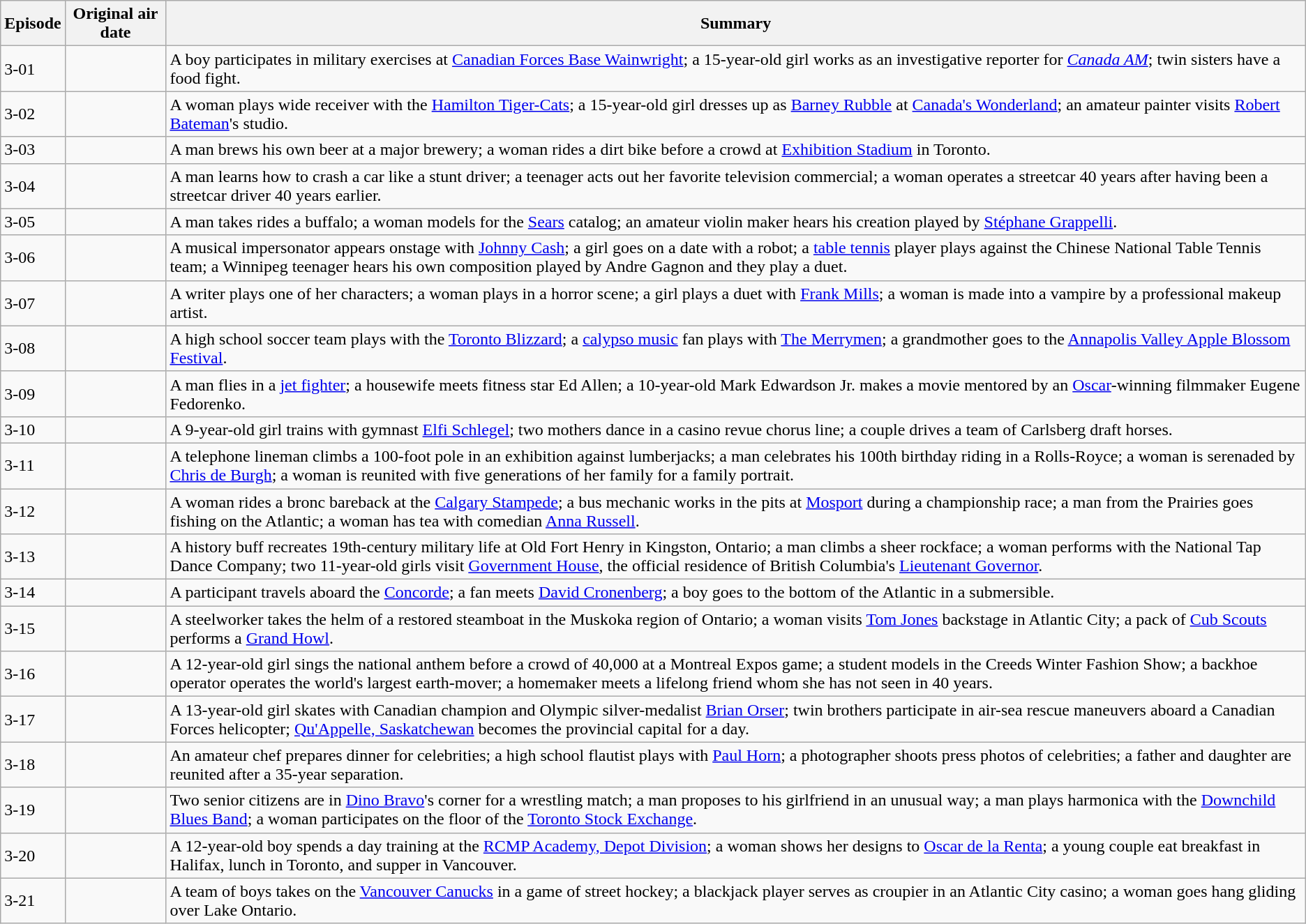<table " class="wikitable" sortable">
<tr>
<th scope="col">Episode</th>
<th scope="col">Original air date</th>
<th scope="col">Summary</th>
</tr>
<tr>
<td>3-01</td>
<td style=white-space:nowrap></td>
<td>A boy participates in military exercises at <a href='#'>Canadian Forces Base Wainwright</a>; a 15-year-old girl works as an investigative reporter for <em><a href='#'>Canada AM</a></em>; twin sisters have a food fight.</td>
</tr>
<tr>
<td>3-02</td>
<td style=white-space:nowrap></td>
<td>A woman plays wide receiver with the <a href='#'>Hamilton Tiger-Cats</a>; a 15-year-old girl dresses up as <a href='#'>Barney Rubble</a> at <a href='#'>Canada's Wonderland</a>; an amateur painter visits <a href='#'>Robert Bateman</a>'s studio.</td>
</tr>
<tr>
<td>3-03</td>
<td style=white-space:nowrap></td>
<td>A man brews his own beer at a major brewery; a woman rides a dirt bike before a crowd at <a href='#'>Exhibition Stadium</a> in Toronto.</td>
</tr>
<tr>
<td>3-04</td>
<td style=white-space:nowrap></td>
<td>A man learns how to crash a car like a stunt driver; a teenager acts out her favorite television commercial; a woman operates a streetcar 40 years after having been a streetcar driver 40 years earlier.</td>
</tr>
<tr>
<td>3-05</td>
<td style=white-space:nowrap></td>
<td>A man takes rides a buffalo; a woman models for the <a href='#'>Sears</a> catalog; an amateur violin maker hears his creation played by <a href='#'>Stéphane Grappelli</a>.</td>
</tr>
<tr>
<td>3-06</td>
<td style=white-space:nowrap></td>
<td>A musical impersonator appears onstage with <a href='#'>Johnny Cash</a>; a girl goes on a date with a robot; a <a href='#'>table tennis</a> player plays against the Chinese National Table Tennis team; a Winnipeg teenager hears his own composition played by Andre Gagnon and they play a duet.</td>
</tr>
<tr>
<td>3-07</td>
<td style=white-space:nowrap></td>
<td>A writer plays one of her characters; a woman plays in a horror scene; a girl plays a duet with <a href='#'>Frank Mills</a>; a woman is made into a vampire by a professional makeup artist.</td>
</tr>
<tr>
<td>3-08</td>
<td style=white-space:nowrap></td>
<td>A high school soccer team plays with the <a href='#'>Toronto Blizzard</a>; a <a href='#'>calypso music</a> fan plays with <a href='#'>The Merrymen</a>; a grandmother goes to the <a href='#'>Annapolis Valley Apple Blossom Festival</a>.</td>
</tr>
<tr>
<td>3-09</td>
<td style=white-space:nowrap></td>
<td>A man flies in a <a href='#'>jet fighter</a>; a housewife meets fitness star Ed Allen; a 10-year-old Mark Edwardson Jr. makes a movie mentored by an <a href='#'>Oscar</a>-winning filmmaker Eugene Fedorenko.</td>
</tr>
<tr>
<td>3-10</td>
<td style=white-space:nowrap></td>
<td>A 9-year-old girl trains with gymnast <a href='#'>Elfi Schlegel</a>; two mothers dance in a casino revue chorus line; a couple drives a team of Carlsberg draft horses.</td>
</tr>
<tr>
<td>3-11</td>
<td style=white-space:nowrap></td>
<td>A telephone lineman climbs a 100-foot pole in an exhibition against lumberjacks; a man celebrates his 100th birthday riding in a Rolls-Royce; a woman is serenaded by <a href='#'>Chris de Burgh</a>; a woman is reunited with five generations of her family for a family portrait.</td>
</tr>
<tr>
<td>3-12</td>
<td style=white-space:nowrap></td>
<td>A woman rides a bronc bareback at the <a href='#'>Calgary Stampede</a>; a bus mechanic works in the pits at <a href='#'>Mosport</a> during a championship race; a man from the Prairies goes fishing on the Atlantic; a woman has tea with comedian <a href='#'>Anna Russell</a>.</td>
</tr>
<tr>
<td>3-13</td>
<td style=white-space:nowrap></td>
<td>A history buff recreates 19th-century military life at Old Fort Henry in Kingston, Ontario; a man climbs a sheer rockface; a woman performs with the National Tap Dance Company; two 11-year-old girls visit <a href='#'>Government House</a>, the official residence of British Columbia's <a href='#'>Lieutenant Governor</a>.</td>
</tr>
<tr>
<td>3-14</td>
<td style=white-space:nowrap></td>
<td>A participant travels aboard the <a href='#'>Concorde</a>; a fan meets <a href='#'>David Cronenberg</a>; a boy goes to the bottom of the Atlantic in a submersible.</td>
</tr>
<tr>
<td>3-15</td>
<td style=white-space:nowrap></td>
<td>A steelworker takes the helm of a restored steamboat in the Muskoka region of Ontario; a woman visits <a href='#'>Tom Jones</a> backstage in Atlantic City; a pack of <a href='#'>Cub Scouts</a> performs a <a href='#'>Grand Howl</a>.</td>
</tr>
<tr>
<td>3-16</td>
<td style=white-space:nowrap></td>
<td>A 12-year-old girl sings the national anthem before a crowd of 40,000 at a Montreal Expos game; a student models in the Creeds Winter Fashion Show; a backhoe operator operates the world's largest earth-mover; a homemaker meets a lifelong friend whom she has not seen in 40 years.</td>
</tr>
<tr>
<td>3-17</td>
<td style=white-space:nowrap></td>
<td>A 13-year-old girl skates with Canadian champion and Olympic silver-medalist <a href='#'>Brian Orser</a>; twin brothers participate in air-sea rescue maneuvers aboard a Canadian Forces helicopter; <a href='#'>Qu'Appelle, Saskatchewan</a> becomes the provincial capital for a day.</td>
</tr>
<tr>
<td>3-18</td>
<td style=white-space:nowrap></td>
<td>An amateur chef prepares dinner for celebrities; a high school flautist plays with <a href='#'>Paul Horn</a>; a photographer shoots press photos of celebrities; a father and daughter are reunited after a 35-year separation.</td>
</tr>
<tr>
<td>3-19</td>
<td style=white-space:nowrap></td>
<td>Two senior citizens are in <a href='#'>Dino Bravo</a>'s corner for a wrestling match; a man proposes to his girlfriend in an unusual way; a man plays harmonica with the <a href='#'>Downchild Blues Band</a>; a woman participates on the floor of the <a href='#'>Toronto Stock Exchange</a>.</td>
</tr>
<tr>
<td>3-20</td>
<td style=white-space:nowrap></td>
<td>A 12-year-old boy spends a day training at the <a href='#'>RCMP Academy, Depot Division</a>; a woman shows her designs to <a href='#'>Oscar de la Renta</a>; a young couple eat breakfast in Halifax, lunch in Toronto, and supper in Vancouver.</td>
</tr>
<tr>
<td>3-21</td>
<td style=white-space:nowrap></td>
<td>A team of boys takes on the <a href='#'>Vancouver Canucks</a> in a game of street hockey; a blackjack player serves as croupier in an Atlantic City casino; a woman goes hang gliding over Lake Ontario.</td>
</tr>
</table>
